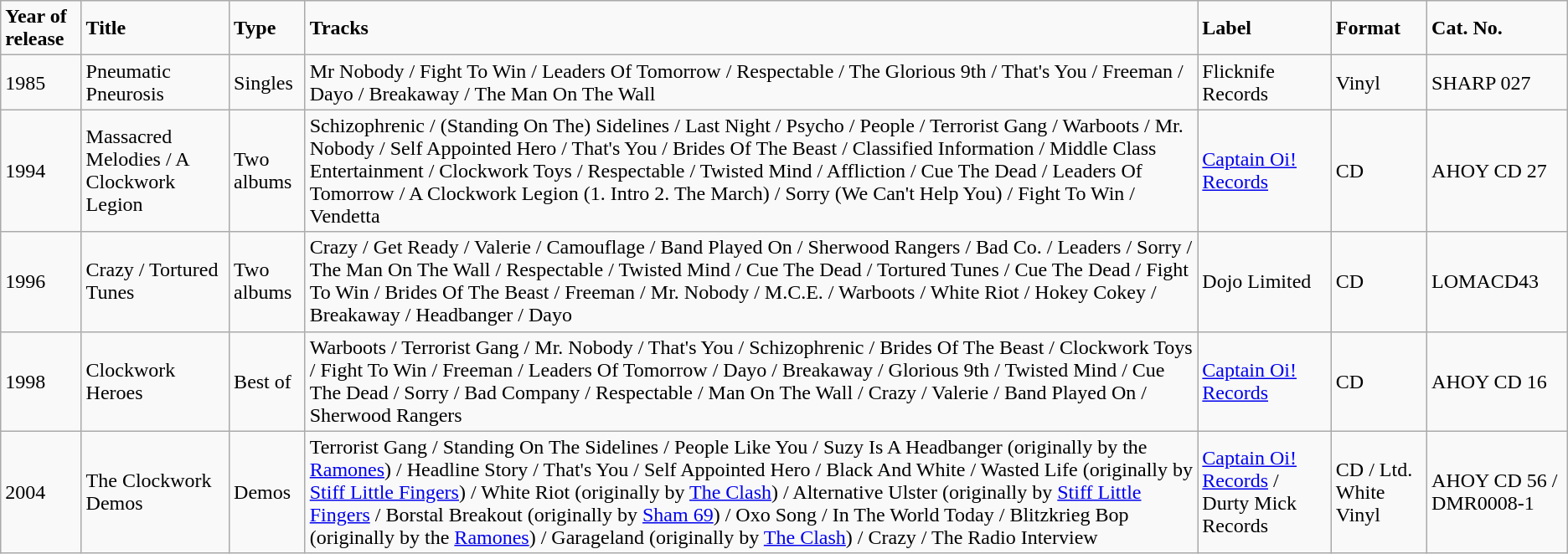<table class="wikitable">
<tr>
<td><strong>Year of release</strong></td>
<td><strong>Title</strong></td>
<td><strong>Type</strong></td>
<td><strong>Tracks</strong></td>
<td><strong>Label</strong></td>
<td><strong>Format</strong></td>
<td><strong>Cat. No.</strong></td>
</tr>
<tr>
<td>1985</td>
<td>Pneumatic Pneurosis</td>
<td>Singles</td>
<td>Mr Nobody / Fight To Win / Leaders Of Tomorrow / Respectable / The Glorious 9th / That's You / Freeman / Dayo  / Breakaway  / The Man On The Wall</td>
<td>Flicknife Records</td>
<td>Vinyl</td>
<td>SHARP 027</td>
</tr>
<tr>
<td>1994</td>
<td>Massacred Melodies / A Clockwork Legion</td>
<td>Two albums</td>
<td>Schizophrenic / (Standing On The) Sidelines / Last Night / Psycho / People / Terrorist Gang / Warboots / Mr. Nobody / Self Appointed Hero / That's You / Brides Of The Beast / Classified Information / Middle Class Entertainment / Clockwork Toys / Respectable / Twisted Mind / Affliction / Cue The Dead / Leaders Of Tomorrow / A Clockwork Legion (1. Intro 2. The March) / Sorry (We Can't Help You) / Fight To Win / Vendetta</td>
<td><a href='#'>Captain Oi! Records</a></td>
<td>CD</td>
<td>AHOY CD 27</td>
</tr>
<tr>
<td>1996</td>
<td>Crazy / Tortured Tunes</td>
<td>Two albums</td>
<td>Crazy / Get Ready / Valerie / Camouflage / Band Played On / Sherwood Rangers / Bad Co. / Leaders / Sorry / The Man On The Wall / Respectable / Twisted Mind / Cue The Dead / Tortured Tunes 	/ Cue The Dead / Fight To Win / Brides Of The Beast / Freeman / Mr. Nobody / M.C.E. / Warboots / White Riot / Hokey Cokey / Breakaway / Headbanger / Dayo</td>
<td>Dojo Limited</td>
<td>CD</td>
<td>LOMACD43</td>
</tr>
<tr>
<td>1998</td>
<td>Clockwork Heroes</td>
<td>Best of</td>
<td>Warboots / Terrorist Gang / Mr. Nobody / That's You / Schizophrenic / Brides Of The Beast / Clockwork Toys / Fight To Win / Freeman / Leaders Of Tomorrow / Dayo / Breakaway / Glorious 9th / Twisted Mind / Cue The Dead / Sorry / Bad Company / Respectable / Man On The Wall / Crazy / Valerie / Band Played On / Sherwood Rangers</td>
<td><a href='#'>Captain Oi! Records</a></td>
<td>CD</td>
<td>AHOY CD 16</td>
</tr>
<tr>
<td>2004</td>
<td>The Clockwork Demos</td>
<td>Demos</td>
<td>Terrorist Gang / Standing On The Sidelines / People Like You / Suzy Is A Headbanger (originally by the <a href='#'>Ramones</a>) / Headline Story / That's You / Self Appointed Hero / Black And White / Wasted Life (originally by <a href='#'>Stiff Little Fingers</a>) / White Riot (originally by <a href='#'>The Clash</a>) / Alternative Ulster (originally by <a href='#'>Stiff Little Fingers</a> / Borstal Breakout (originally by <a href='#'>Sham 69</a>) / Oxo Song / In The World Today / Blitzkrieg Bop (originally by the <a href='#'>Ramones</a>) / Garageland (originally by <a href='#'>The Clash</a>) / Crazy / The Radio Interview</td>
<td><a href='#'>Captain Oi! Records</a> / Durty Mick Records</td>
<td>CD / Ltd. White Vinyl</td>
<td>AHOY CD 56 / DMR0008-1</td>
</tr>
</table>
